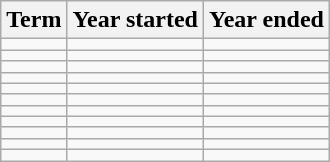<table class="wikitable">
<tr>
<th><strong>Term</strong></th>
<th><strong>Year started</strong></th>
<th><strong>Year ended</strong></th>
</tr>
<tr>
<td></td>
<td></td>
<td></td>
</tr>
<tr>
<td></td>
<td></td>
<td></td>
</tr>
<tr>
<td></td>
<td></td>
<td></td>
</tr>
<tr>
<td></td>
<td></td>
<td></td>
</tr>
<tr>
<td></td>
<td></td>
<td></td>
</tr>
<tr>
<td></td>
<td></td>
<td></td>
</tr>
<tr>
<td></td>
<td></td>
<td></td>
</tr>
<tr>
<td></td>
<td></td>
<td></td>
</tr>
<tr>
<td></td>
<td></td>
<td></td>
</tr>
<tr>
<td></td>
<td></td>
<td></td>
</tr>
<tr>
<td></td>
<td></td>
<td></td>
</tr>
</table>
